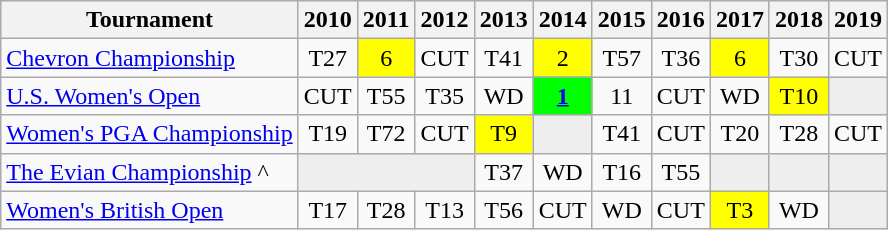<table class="wikitable" style="text-align:center">
<tr>
<th align="left">Tournament</th>
<th>2010</th>
<th>2011</th>
<th>2012</th>
<th>2013</th>
<th>2014</th>
<th>2015</th>
<th>2016</th>
<th>2017</th>
<th>2018</th>
<th>2019</th>
</tr>
<tr>
<td align=left><a href='#'>Chevron Championship</a></td>
<td>T27</td>
<td style="background:yellow;">6</td>
<td>CUT</td>
<td>T41</td>
<td style="background:yellow;">2</td>
<td>T57</td>
<td>T36</td>
<td style="background:yellow;">6</td>
<td>T30</td>
<td>CUT</td>
</tr>
<tr>
<td align=left><a href='#'>U.S. Women's Open</a></td>
<td>CUT</td>
<td>T55</td>
<td>T35</td>
<td>WD</td>
<td style="background:lime;"><strong><a href='#'>1</a></strong></td>
<td>11</td>
<td>CUT</td>
<td>WD</td>
<td style="background:yellow;">T10</td>
<td style="background:#eeeeee;"></td>
</tr>
<tr>
<td align=left><a href='#'>Women's PGA Championship</a></td>
<td>T19</td>
<td>T72</td>
<td>CUT</td>
<td style="background:yellow;">T9</td>
<td style="background:#eeeeee;"></td>
<td>T41</td>
<td>CUT</td>
<td>T20</td>
<td>T28</td>
<td>CUT</td>
</tr>
<tr>
<td align=left><a href='#'>The Evian Championship</a> ^</td>
<td style="background:#eeeeee;" colspan=3></td>
<td>T37</td>
<td>WD</td>
<td>T16</td>
<td>T55</td>
<td style="background:#eeeeee;"></td>
<td style="background:#eeeeee;"></td>
<td style="background:#eeeeee;"></td>
</tr>
<tr>
<td align=left><a href='#'>Women's British Open</a></td>
<td>T17</td>
<td>T28</td>
<td>T13</td>
<td>T56</td>
<td>CUT</td>
<td>WD</td>
<td>CUT</td>
<td style="background:yellow;">T3</td>
<td>WD</td>
<td style="background:#eeeeee;"></td>
</tr>
</table>
